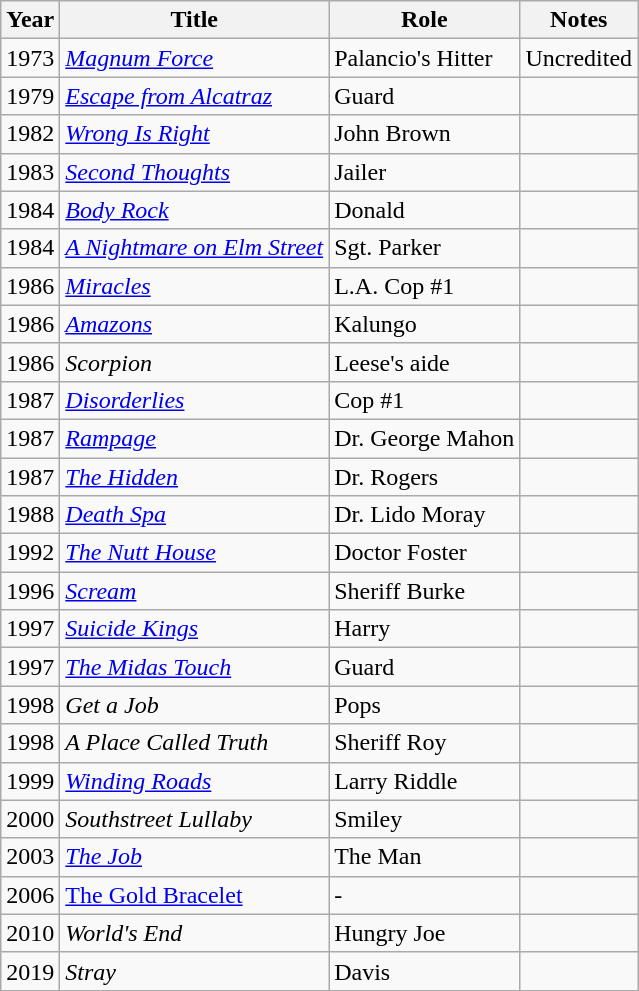<table class="wikitable sortable">
<tr>
<th>Year</th>
<th>Title</th>
<th>Role</th>
<th>Notes</th>
</tr>
<tr>
<td>1973</td>
<td><em><a href='#'>Magnum Force</a></em></td>
<td>Palancio's Hitter</td>
<td>Uncredited</td>
</tr>
<tr>
<td>1979</td>
<td><a href='#'><em>Escape from Alcatraz</em></a></td>
<td>Guard</td>
<td></td>
</tr>
<tr>
<td>1982</td>
<td><em><a href='#'>Wrong Is Right</a></em></td>
<td>John Brown</td>
<td></td>
</tr>
<tr>
<td>1983</td>
<td><a href='#'><em>Second Thoughts</em></a></td>
<td>Jailer</td>
<td></td>
</tr>
<tr>
<td>1984</td>
<td><em><a href='#'>Body Rock</a></em></td>
<td>Donald</td>
<td></td>
</tr>
<tr>
<td>1984</td>
<td><em><a href='#'>A Nightmare on Elm Street</a></em></td>
<td>Sgt. Parker</td>
<td></td>
</tr>
<tr>
<td>1986</td>
<td><a href='#'><em>Miracles</em></a></td>
<td>L.A. Cop #1</td>
<td></td>
</tr>
<tr>
<td>1986</td>
<td><a href='#'><em>Amazons</em></a></td>
<td>Kalungo</td>
<td></td>
</tr>
<tr>
<td>1986</td>
<td><em>Scorpion</em></td>
<td>Leese's aide</td>
<td></td>
</tr>
<tr>
<td>1987</td>
<td><em><a href='#'>Disorderlies</a></em></td>
<td>Cop #1</td>
<td></td>
</tr>
<tr>
<td>1987</td>
<td><a href='#'><em>Rampage</em></a></td>
<td>Dr. George Mahon</td>
<td></td>
</tr>
<tr>
<td>1987</td>
<td><a href='#'><em>The Hidden</em></a></td>
<td>Dr. Rogers</td>
<td></td>
</tr>
<tr>
<td>1988</td>
<td><em><a href='#'>Death Spa</a></em></td>
<td>Dr. Lido Moray</td>
<td></td>
</tr>
<tr>
<td>1992</td>
<td><a href='#'><em>The Nutt House</em></a></td>
<td>Doctor Foster</td>
<td></td>
</tr>
<tr>
<td>1996</td>
<td><a href='#'><em>Scream</em></a></td>
<td>Sheriff Burke</td>
<td></td>
</tr>
<tr>
<td>1997</td>
<td><em><a href='#'>Suicide Kings</a></em></td>
<td>Harry</td>
<td></td>
</tr>
<tr>
<td>1997</td>
<td><a href='#'><em>The Midas Touch</em></a></td>
<td>Guard</td>
<td></td>
</tr>
<tr>
<td>1998</td>
<td><em>Get a Job</em></td>
<td>Pops</td>
<td></td>
</tr>
<tr>
<td>1998</td>
<td><em>A Place Called Truth</em></td>
<td>Sheriff Roy</td>
<td></td>
</tr>
<tr>
<td>1999</td>
<td><a href='#'><em>Winding Roads</em></a></td>
<td>Larry Riddle</td>
<td></td>
</tr>
<tr>
<td>2000</td>
<td><em>Southstreet Lullaby</em></td>
<td>Smiley</td>
<td></td>
</tr>
<tr>
<td>2003</td>
<td><a href='#'><em>The Job</em></a></td>
<td>The Man</td>
<td></td>
</tr>
<tr>
<td>2006</td>
<td><a href='#'>The Gold Bracelet</a></td>
<td>-</td>
<td></td>
</tr>
<tr>
<td>2010</td>
<td><em>World's End</em></td>
<td>Hungry Joe</td>
<td></td>
</tr>
<tr>
<td>2019</td>
<td><em>Stray</em></td>
<td>Davis</td>
<td></td>
</tr>
</table>
